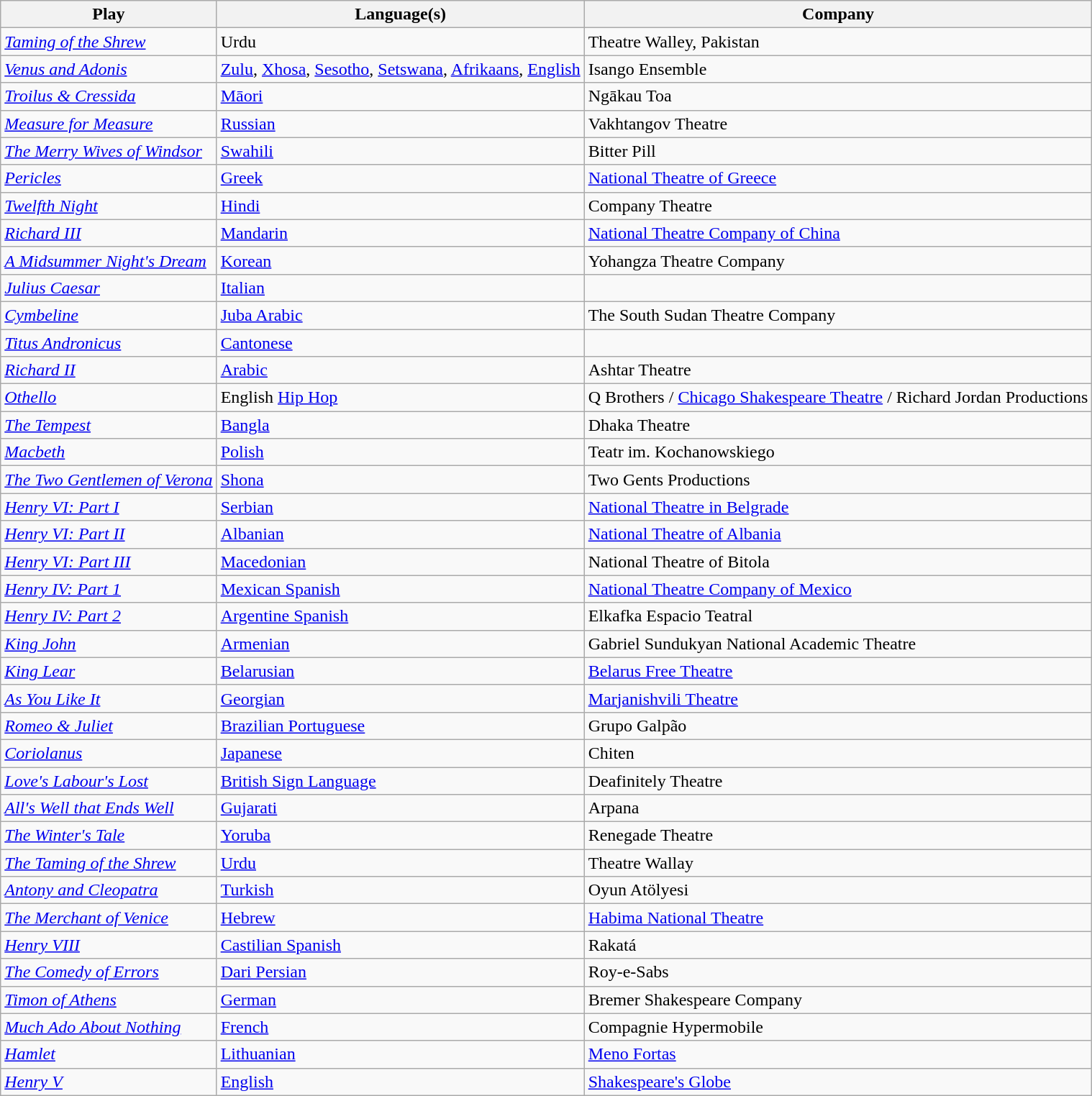<table class="wikitable">
<tr>
<th>Play</th>
<th>Language(s)</th>
<th>Company</th>
</tr>
<tr>
<td><em><a href='#'>Taming of the Shrew</a></em></td>
<td>Urdu</td>
<td>Theatre Walley, Pakistan</td>
</tr>
<tr>
<td><em><a href='#'>Venus and Adonis</a></em></td>
<td><a href='#'>Zulu</a>, <a href='#'>Xhosa</a>, <a href='#'>Sesotho</a>, <a href='#'>Setswana</a>, <a href='#'>Afrikaans</a>, <a href='#'>English</a></td>
<td> Isango Ensemble</td>
</tr>
<tr>
<td><em><a href='#'>Troilus & Cressida</a></em></td>
<td><a href='#'>Māori</a></td>
<td> Ngākau Toa</td>
</tr>
<tr>
<td><em><a href='#'>Measure for Measure</a></em></td>
<td><a href='#'>Russian</a></td>
<td> Vakhtangov Theatre</td>
</tr>
<tr>
<td><em><a href='#'>The Merry Wives of Windsor</a></em></td>
<td><a href='#'>Swahili</a></td>
<td> Bitter Pill</td>
</tr>
<tr>
<td><em><a href='#'>Pericles</a></em></td>
<td><a href='#'>Greek</a></td>
<td> <a href='#'>National Theatre of Greece</a></td>
</tr>
<tr>
<td><em><a href='#'>Twelfth Night</a></em></td>
<td><a href='#'>Hindi</a></td>
<td> Company Theatre</td>
</tr>
<tr>
<td><em><a href='#'>Richard III</a></em></td>
<td><a href='#'>Mandarin</a></td>
<td> <a href='#'>National Theatre Company of China</a></td>
</tr>
<tr>
<td><em><a href='#'>A Midsummer Night's Dream</a></em></td>
<td><a href='#'>Korean</a></td>
<td> Yohangza Theatre Company</td>
</tr>
<tr>
<td><em><a href='#'>Julius Caesar</a></em></td>
<td><a href='#'>Italian</a></td>
<td> </td>
</tr>
<tr>
<td><em><a href='#'>Cymbeline</a></em></td>
<td><a href='#'>Juba Arabic</a></td>
<td> The South Sudan Theatre Company</td>
</tr>
<tr>
<td><em><a href='#'>Titus Andronicus</a></em></td>
<td><a href='#'>Cantonese</a></td>
<td> </td>
</tr>
<tr>
<td><em><a href='#'>Richard II</a></em></td>
<td><a href='#'>Arabic</a></td>
<td> Ashtar Theatre</td>
</tr>
<tr>
<td><em><a href='#'>Othello</a></em></td>
<td>English <a href='#'>Hip Hop</a></td>
<td> Q Brothers / <a href='#'>Chicago Shakespeare Theatre</a> / Richard Jordan Productions</td>
</tr>
<tr>
<td><em><a href='#'>The Tempest</a></em></td>
<td><a href='#'>Bangla</a></td>
<td> Dhaka Theatre</td>
</tr>
<tr>
<td><em><a href='#'>Macbeth</a></em></td>
<td><a href='#'>Polish</a></td>
<td> Teatr im. Kochanowskiego</td>
</tr>
<tr>
<td><em><a href='#'>The Two Gentlemen of Verona</a></em></td>
<td><a href='#'>Shona</a></td>
<td> Two Gents Productions</td>
</tr>
<tr>
<td><em><a href='#'>Henry VI: Part I</a></em></td>
<td><a href='#'>Serbian</a></td>
<td> <a href='#'>National Theatre in Belgrade</a></td>
</tr>
<tr>
<td><em><a href='#'>Henry VI: Part II</a></em></td>
<td><a href='#'>Albanian</a></td>
<td> <a href='#'>National Theatre of Albania</a></td>
</tr>
<tr>
<td><em><a href='#'>Henry VI: Part III</a></em></td>
<td><a href='#'>Macedonian</a></td>
<td> National Theatre of Bitola</td>
</tr>
<tr>
<td><em><a href='#'>Henry IV: Part 1</a></em></td>
<td><a href='#'>Mexican Spanish</a></td>
<td> <a href='#'>National Theatre Company of Mexico</a></td>
</tr>
<tr>
<td><em><a href='#'>Henry IV: Part 2</a></em></td>
<td><a href='#'>Argentine Spanish</a></td>
<td> Elkafka Espacio Teatral</td>
</tr>
<tr>
<td><em><a href='#'>King John</a></em></td>
<td><a href='#'>Armenian</a></td>
<td> Gabriel Sundukyan National Academic Theatre</td>
</tr>
<tr>
<td><em><a href='#'>King Lear</a></em></td>
<td><a href='#'>Belarusian</a></td>
<td> <a href='#'>Belarus Free Theatre</a></td>
</tr>
<tr>
<td><em><a href='#'>As You Like It</a></em></td>
<td><a href='#'>Georgian</a></td>
<td> <a href='#'>Marjanishvili Theatre</a></td>
</tr>
<tr>
<td><em><a href='#'>Romeo & Juliet</a></em></td>
<td><a href='#'>Brazilian Portuguese</a></td>
<td> Grupo Galpão</td>
</tr>
<tr>
<td><em><a href='#'>Coriolanus</a></em></td>
<td><a href='#'>Japanese</a></td>
<td> Chiten</td>
</tr>
<tr>
<td><em><a href='#'>Love's Labour's Lost</a></em></td>
<td><a href='#'>British Sign Language</a></td>
<td> Deafinitely Theatre</td>
</tr>
<tr>
<td><em><a href='#'>All's Well that Ends Well</a></em></td>
<td><a href='#'>Gujarati</a></td>
<td> Arpana</td>
</tr>
<tr>
<td><em><a href='#'>The Winter's Tale</a></em></td>
<td><a href='#'>Yoruba</a></td>
<td> Renegade Theatre</td>
</tr>
<tr>
<td><em><a href='#'>The Taming of the Shrew</a></em></td>
<td><a href='#'>Urdu</a></td>
<td> Theatre Wallay</td>
</tr>
<tr>
<td><em><a href='#'>Antony and Cleopatra</a></em></td>
<td><a href='#'>Turkish</a></td>
<td> Oyun Atölyesi</td>
</tr>
<tr>
<td><em><a href='#'>The Merchant of Venice</a></em></td>
<td><a href='#'>Hebrew</a></td>
<td> <a href='#'>Habima National Theatre</a></td>
</tr>
<tr>
<td><em><a href='#'>Henry VIII</a></em></td>
<td><a href='#'>Castilian Spanish</a></td>
<td> Rakatá</td>
</tr>
<tr>
<td><em><a href='#'>The Comedy of Errors</a></em></td>
<td><a href='#'>Dari Persian</a></td>
<td> Roy-e-Sabs</td>
</tr>
<tr>
<td><em><a href='#'>Timon of Athens</a></em></td>
<td><a href='#'>German</a></td>
<td> Bremer Shakespeare Company</td>
</tr>
<tr>
<td><em><a href='#'>Much Ado About Nothing</a></em></td>
<td><a href='#'>French</a></td>
<td> Compagnie Hypermobile</td>
</tr>
<tr>
<td><em><a href='#'>Hamlet</a></em></td>
<td><a href='#'>Lithuanian</a></td>
<td> <a href='#'>Meno Fortas</a></td>
</tr>
<tr>
<td><em><a href='#'>Henry V</a></em></td>
<td><a href='#'>English</a></td>
<td> <a href='#'>Shakespeare's Globe</a></td>
</tr>
</table>
